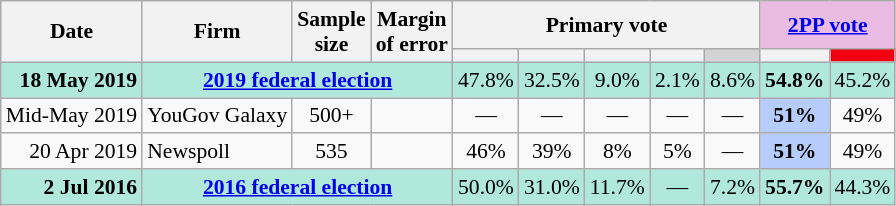<table class="nowrap wikitable tpl-blanktable" style=text-align:center;font-size:90%>
<tr>
<th rowspan=2>Date</th>
<th rowspan=2>Firm</th>
<th rowspan=2>Sample<br>size</th>
<th rowspan=2>Margin<br>of error</th>
<th colspan=5>Primary vote</th>
<th colspan=2 class=unsortable style=background:#ebbce3><a href='#'>2PP vote</a></th>
</tr>
<tr>
<th style=background:></th>
<th style=background:></th>
<th style=background:></th>
<th style=background:></th>
<th style=background:lightgray></th>
<th style=background:></th>
<th style="background:#F00011"></th>
</tr>
<tr style="background:#b0e9db">
<td style="text-align:right"><strong>18 May 2019</strong></td>
<td colspan="3" style="text-align:center"><strong><a href='#'>2019 federal election</a></strong></td>
<td>47.8%</td>
<td>32.5%</td>
<td>9.0%</td>
<td>2.1%</td>
<td>8.6%</td>
<td><strong>54.8%</strong></td>
<td>45.2%</td>
</tr>
<tr>
<td style="text-align:right">Mid-May 2019</td>
<td style="text-align:left">YouGov Galaxy</td>
<td>500+</td>
<td></td>
<td>—</td>
<td>—</td>
<td>—</td>
<td>—</td>
<td>—</td>
<th style="background:#B6CDFB">51%</th>
<td>49%</td>
</tr>
<tr>
<td style="text-align:right">20 Apr 2019</td>
<td style="text-align:left">Newspoll</td>
<td>535</td>
<td></td>
<td>46%</td>
<td>39%</td>
<td>8%</td>
<td>5%</td>
<td>—</td>
<th style="background:#B6CDFB">51%</th>
<td>49%</td>
</tr>
<tr style="background:#b0e9db">
<td style="text-align:right"><strong>2 Jul 2016</strong></td>
<td colspan="3" style="text-align:center"><strong><a href='#'>2016 federal election</a></strong></td>
<td>50.0%</td>
<td>31.0%</td>
<td>11.7%</td>
<td>—</td>
<td>7.2%</td>
<td><strong>55.7%</strong></td>
<td>44.3%</td>
</tr>
</table>
